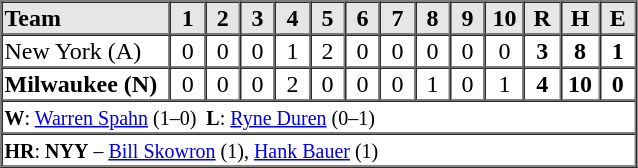<table border=1 cellspacing=0 width=425 style="margin-left:3em;">
<tr style="text-align:center; background-color:#e6e6e6;">
<th align=left width=125>Team</th>
<th width=25>1</th>
<th width=25>2</th>
<th width=25>3</th>
<th width=25>4</th>
<th width=25>5</th>
<th width=25>6</th>
<th width=25>7</th>
<th width=25>8</th>
<th width=25>9</th>
<th width=25>10</th>
<th width=25>R</th>
<th width=25>H</th>
<th width=25>E</th>
</tr>
<tr style="text-align:center;">
<td align=left>New York (A)</td>
<td>0</td>
<td>0</td>
<td>0</td>
<td>1</td>
<td>2</td>
<td>0</td>
<td>0</td>
<td>0</td>
<td>0</td>
<td>0</td>
<td><strong>3</strong></td>
<td><strong>8</strong></td>
<td><strong>1</strong></td>
</tr>
<tr style="text-align:center;">
<td align=left><strong>Milwaukee (N)</strong></td>
<td>0</td>
<td>0</td>
<td>0</td>
<td>2</td>
<td>0</td>
<td>0</td>
<td>0</td>
<td>1</td>
<td>0</td>
<td>1</td>
<td><strong>4</strong></td>
<td><strong>10</strong></td>
<td><strong>0</strong></td>
</tr>
<tr style="text-align:left;">
<td colspan=14><small><strong>W</strong>: <a href='#'>Warren Spahn</a> (1–0)  <strong>L</strong>: <a href='#'>Ryne Duren</a> (0–1)</small></td>
</tr>
<tr style="text-align:left;">
<td colspan=14><small><strong>HR</strong>: <strong>NYY</strong> – <a href='#'>Bill Skowron</a> (1), <a href='#'>Hank Bauer</a> (1)</small></td>
</tr>
</table>
